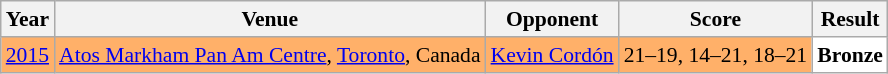<table class="sortable wikitable" style="font-size: 90%;">
<tr>
<th>Year</th>
<th>Venue</th>
<th>Opponent</th>
<th>Score</th>
<th>Result</th>
</tr>
<tr style="background:#FFB069">
<td align="center"><a href='#'>2015</a></td>
<td align="left"><a href='#'>Atos Markham Pan Am Centre</a>, <a href='#'>Toronto</a>, Canada</td>
<td align="left"> <a href='#'>Kevin Cordón</a></td>
<td align="left">21–19, 14–21, 18–21</td>
<td style="text-align:left; background:white"> <strong>Bronze</strong></td>
</tr>
</table>
